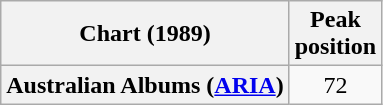<table class="wikitable sortable plainrowheaders" style="text-align:center">
<tr>
<th>Chart (1989)</th>
<th>Peak<br>position</th>
</tr>
<tr>
<th scope="row">Australian Albums (<a href='#'>ARIA</a>)</th>
<td>72</td>
</tr>
</table>
